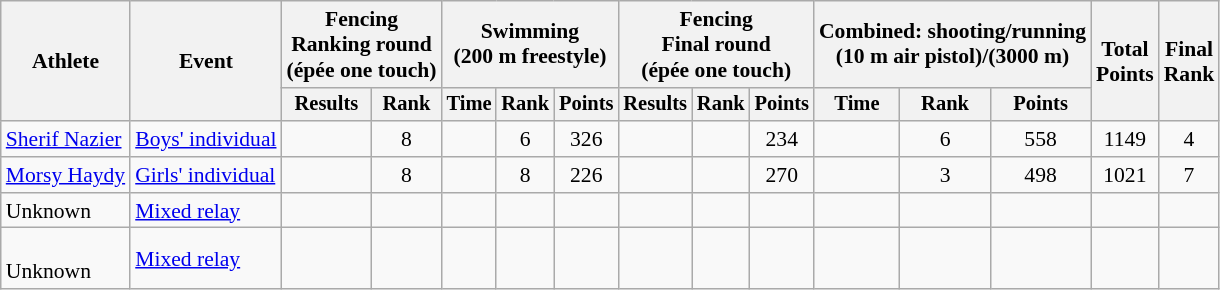<table class="wikitable" style="font-size:90%;">
<tr>
<th rowspan=2>Athlete</th>
<th rowspan=2>Event</th>
<th colspan=2>Fencing<br>Ranking round<br><span>(épée one touch)</span></th>
<th colspan=3>Swimming<br><span>(200 m freestyle)</span></th>
<th colspan=3>Fencing<br>Final round<br><span>(épée one touch)</span></th>
<th colspan=3>Combined: shooting/running<br><span>(10 m air pistol)/(3000 m)</span></th>
<th rowspan=2>Total<br>Points</th>
<th rowspan=2>Final<br>Rank</th>
</tr>
<tr style="font-size:95%">
<th>Results</th>
<th>Rank</th>
<th>Time</th>
<th>Rank</th>
<th>Points</th>
<th>Results</th>
<th>Rank</th>
<th>Points</th>
<th>Time</th>
<th>Rank</th>
<th>Points</th>
</tr>
<tr align=center>
<td align=left><a href='#'>Sherif Nazier</a></td>
<td align=left><a href='#'>Boys' individual</a></td>
<td></td>
<td>8</td>
<td></td>
<td>6</td>
<td>326</td>
<td></td>
<td></td>
<td>234</td>
<td></td>
<td>6</td>
<td>558</td>
<td>1149</td>
<td>4</td>
</tr>
<tr align=center>
<td align=left><a href='#'>Morsy Haydy</a></td>
<td align=left><a href='#'>Girls' individual</a></td>
<td></td>
<td>8</td>
<td></td>
<td>8</td>
<td>226</td>
<td></td>
<td></td>
<td>270</td>
<td></td>
<td>3</td>
<td>498</td>
<td>1021</td>
<td>7</td>
</tr>
<tr align=center>
<td align=left>Unknown<br></td>
<td align=left><a href='#'>Mixed relay</a></td>
<td></td>
<td></td>
<td></td>
<td></td>
<td></td>
<td></td>
<td></td>
<td></td>
<td></td>
<td></td>
<td></td>
<td></td>
<td></td>
</tr>
<tr align=center>
<td align=left><br>Unknown</td>
<td align=left><a href='#'>Mixed relay</a></td>
<td></td>
<td></td>
<td></td>
<td></td>
<td></td>
<td></td>
<td></td>
<td></td>
<td></td>
<td></td>
<td></td>
<td></td>
<td></td>
</tr>
</table>
